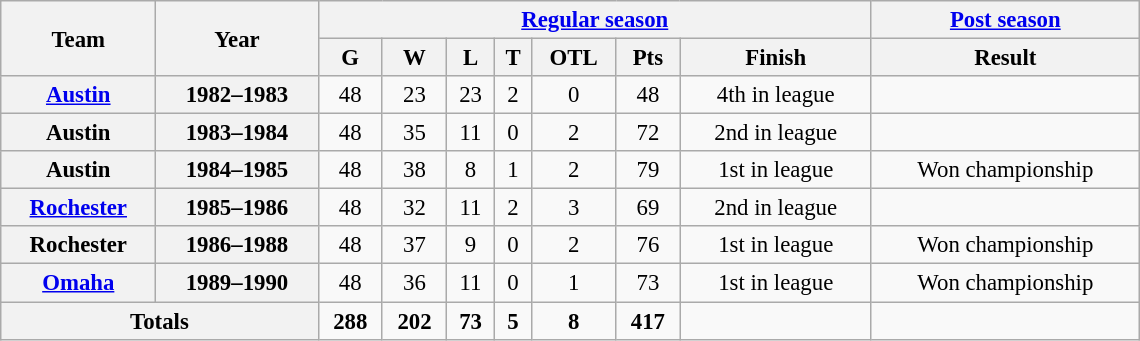<table class="wikitable" style="font-size: 95%; text-align:center; width:50em;">
<tr>
<th rowspan="2">Team</th>
<th rowspan="2">Year</th>
<th colspan="7"><a href='#'>Regular season</a></th>
<th colspan="1"><a href='#'>Post season</a></th>
</tr>
<tr>
<th>G</th>
<th>W</th>
<th>L</th>
<th>T</th>
<th>OTL</th>
<th>Pts</th>
<th>Finish</th>
<th>Result</th>
</tr>
<tr>
<th><a href='#'>Austin</a></th>
<th>1982–1983</th>
<td>48</td>
<td>23</td>
<td>23</td>
<td>2</td>
<td>0</td>
<td>48</td>
<td>4th in league</td>
<td></td>
</tr>
<tr>
<th>Austin</th>
<th>1983–1984</th>
<td>48</td>
<td>35</td>
<td>11</td>
<td>0</td>
<td>2</td>
<td>72</td>
<td>2nd in league</td>
<td></td>
</tr>
<tr>
<th>Austin</th>
<th>1984–1985</th>
<td>48</td>
<td>38</td>
<td>8</td>
<td>1</td>
<td>2</td>
<td>79</td>
<td>1st in league</td>
<td>Won championship</td>
</tr>
<tr>
<th><a href='#'>Rochester</a></th>
<th>1985–1986</th>
<td>48</td>
<td>32</td>
<td>11</td>
<td>2</td>
<td>3</td>
<td>69</td>
<td>2nd in league</td>
<td></td>
</tr>
<tr>
<th>Rochester</th>
<th>1986–1988</th>
<td>48</td>
<td>37</td>
<td>9</td>
<td>0</td>
<td>2</td>
<td>76</td>
<td>1st in league</td>
<td>Won championship</td>
</tr>
<tr>
<th><a href='#'>Omaha</a></th>
<th>1989–1990</th>
<td>48</td>
<td>36</td>
<td>11</td>
<td>0</td>
<td>1</td>
<td>73</td>
<td>1st in league</td>
<td>Won championship</td>
</tr>
<tr>
<th colspan="2">Totals</th>
<td><strong>288</strong></td>
<td><strong>202</strong></td>
<td><strong>73</strong></td>
<td><strong>5</strong></td>
<td><strong>8</strong></td>
<td><strong>417</strong></td>
<td></td>
<td></td>
</tr>
</table>
